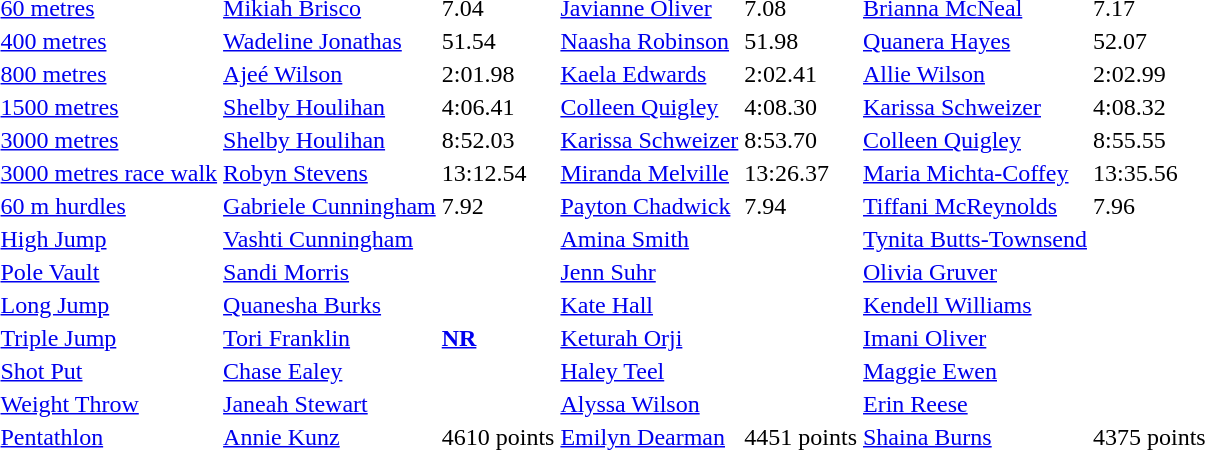<table>
<tr>
<td><a href='#'>60 metres</a></td>
<td><a href='#'>Mikiah Brisco</a></td>
<td>7.04</td>
<td><a href='#'>Javianne Oliver</a></td>
<td>7.08</td>
<td><a href='#'>Brianna McNeal</a></td>
<td>7.17</td>
</tr>
<tr>
<td><a href='#'>400 metres</a></td>
<td><a href='#'>Wadeline Jonathas</a></td>
<td>51.54</td>
<td><a href='#'>Naasha Robinson</a></td>
<td>51.98</td>
<td><a href='#'>Quanera Hayes</a></td>
<td>52.07</td>
</tr>
<tr>
<td><a href='#'>800 metres</a></td>
<td><a href='#'>Ajeé Wilson</a></td>
<td>2:01.98</td>
<td><a href='#'>Kaela Edwards</a></td>
<td>2:02.41</td>
<td><a href='#'>Allie Wilson</a></td>
<td>2:02.99</td>
</tr>
<tr>
<td><a href='#'>1500 metres</a></td>
<td><a href='#'>Shelby Houlihan</a></td>
<td>4:06.41</td>
<td><a href='#'>Colleen Quigley</a></td>
<td>4:08.30</td>
<td><a href='#'>Karissa Schweizer</a></td>
<td>4:08.32</td>
</tr>
<tr>
<td><a href='#'>3000 metres</a></td>
<td><a href='#'>Shelby Houlihan</a></td>
<td>8:52.03</td>
<td><a href='#'>Karissa Schweizer</a></td>
<td>8:53.70</td>
<td><a href='#'>Colleen Quigley</a></td>
<td>8:55.55</td>
</tr>
<tr>
<td><a href='#'>3000 metres race walk</a></td>
<td><a href='#'>Robyn Stevens</a></td>
<td>13:12.54</td>
<td><a href='#'>Miranda Melville</a></td>
<td>13:26.37</td>
<td><a href='#'>Maria Michta-Coffey</a></td>
<td>13:35.56</td>
</tr>
<tr>
<td><a href='#'>60 m hurdles</a></td>
<td><a href='#'>Gabriele Cunningham</a></td>
<td>7.92</td>
<td><a href='#'>Payton Chadwick</a></td>
<td>7.94</td>
<td><a href='#'>Tiffani McReynolds</a></td>
<td>7.96</td>
</tr>
<tr>
<td><a href='#'>High Jump</a></td>
<td><a href='#'>Vashti Cunningham</a></td>
<td></td>
<td><a href='#'>Amina Smith</a></td>
<td></td>
<td><a href='#'>Tynita Butts-Townsend</a></td>
<td></td>
</tr>
<tr>
<td><a href='#'>Pole Vault</a></td>
<td><a href='#'>Sandi Morris</a></td>
<td></td>
<td><a href='#'>Jenn Suhr</a></td>
<td></td>
<td><a href='#'>Olivia Gruver</a></td>
<td></td>
</tr>
<tr>
<td><a href='#'>Long Jump</a></td>
<td><a href='#'>Quanesha Burks</a></td>
<td></td>
<td><a href='#'>Kate Hall</a></td>
<td></td>
<td><a href='#'>Kendell Williams</a></td>
<td></td>
</tr>
<tr>
<td><a href='#'>Triple Jump</a></td>
<td><a href='#'>Tori Franklin</a></td>
<td> <strong><a href='#'>NR</a></strong></td>
<td><a href='#'>Keturah Orji</a></td>
<td></td>
<td><a href='#'>Imani Oliver</a></td>
<td></td>
</tr>
<tr>
<td><a href='#'>Shot Put</a></td>
<td><a href='#'>Chase Ealey</a></td>
<td></td>
<td><a href='#'>Haley Teel</a></td>
<td></td>
<td><a href='#'>Maggie Ewen</a></td>
<td></td>
</tr>
<tr>
<td><a href='#'>Weight Throw</a></td>
<td><a href='#'>Janeah Stewart</a></td>
<td></td>
<td><a href='#'>Alyssa Wilson</a></td>
<td></td>
<td><a href='#'>Erin Reese</a></td>
<td></td>
</tr>
<tr>
<td><a href='#'>Pentathlon</a></td>
<td><a href='#'>Annie Kunz</a></td>
<td>4610 points</td>
<td><a href='#'>Emilyn Dearman</a></td>
<td>4451 points</td>
<td><a href='#'>Shaina Burns</a></td>
<td>4375 points</td>
</tr>
</table>
